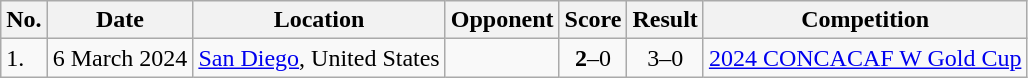<table class="wikitable">
<tr>
<th>No.</th>
<th>Date</th>
<th>Location</th>
<th>Opponent</th>
<th>Score</th>
<th>Result</th>
<th>Competition</th>
</tr>
<tr>
<td>1.</td>
<td>6 March 2024</td>
<td><a href='#'>San Diego</a>, United States</td>
<td></td>
<td align=center><strong>2</strong>–0</td>
<td align=center>3–0</td>
<td rowspan=1><a href='#'>2024 CONCACAF W Gold Cup</a></td>
</tr>
</table>
